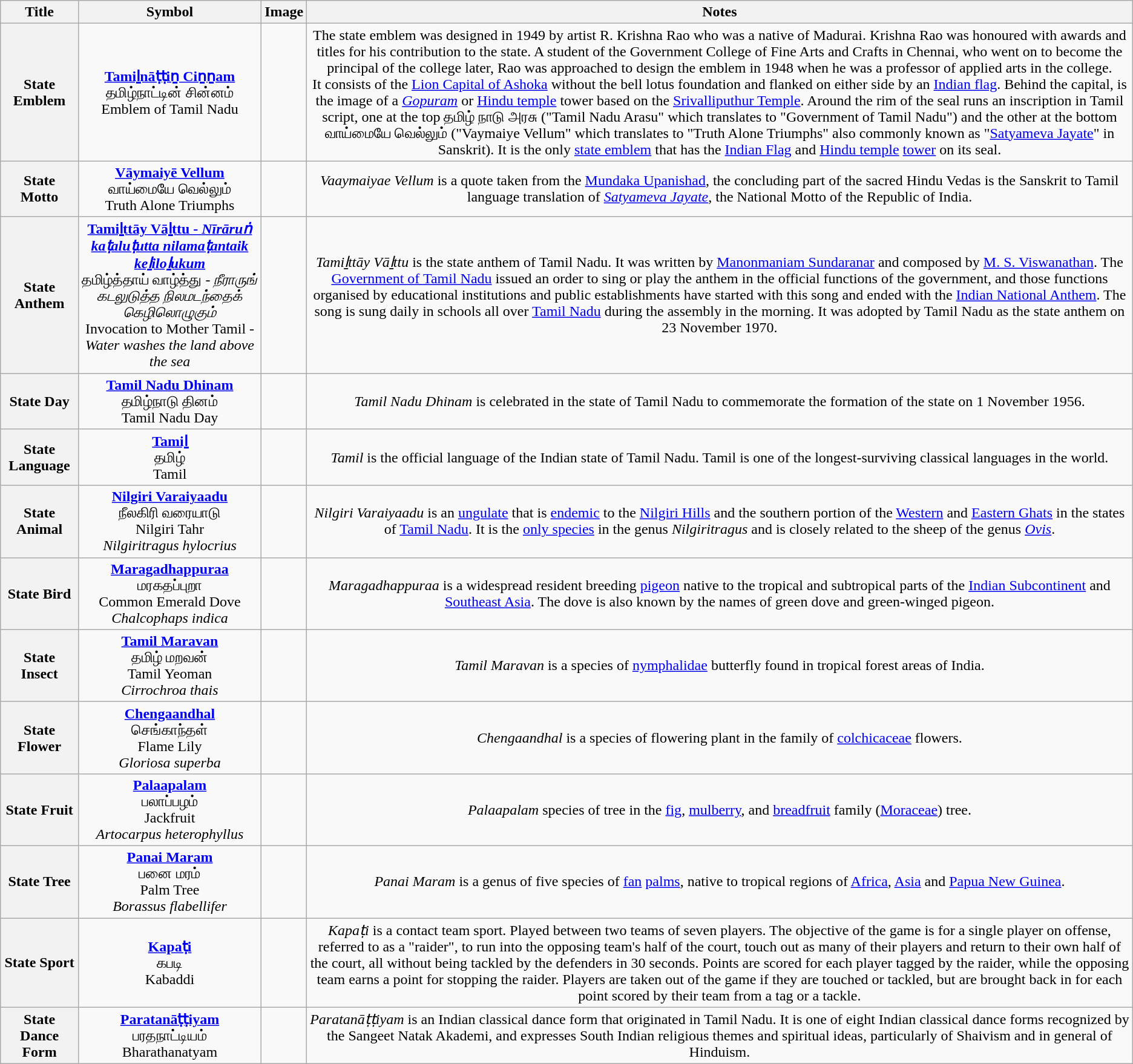<table class="wikitable sortable" style="text-align:center;">
<tr>
<th>Title</th>
<th>Symbol</th>
<th>Image</th>
<th>Notes</th>
</tr>
<tr>
<th>State Emblem</th>
<td><strong><a href='#'>Tamiḻnāṭṭiṉ Ciṉṉam</a></strong><br>தமிழ்நாட்டின் சின்னம்<br>Emblem of Tamil Nadu</td>
<td></td>
<td>The state emblem was designed in 1949 by artist R. Krishna Rao who was a native of Madurai. Krishna Rao was honoured with awards and titles for his contribution to the state. A student of the Government College of Fine Arts and Crafts in Chennai, who went on to become the principal of the college later, Rao was approached to design the emblem in 1948 when he was a professor of applied arts in the college.<br>It consists of the <a href='#'>Lion Capital of Ashoka</a> without the bell lotus foundation and flanked on either side by an <a href='#'>Indian flag</a>. Behind the capital, is the image of a <em><a href='#'>Gopuram</a></em> or <a href='#'>Hindu temple</a> tower based on the <a href='#'>Srivalliputhur Temple</a>. Around the rim of the seal runs an inscription in Tamil script, one at the top தமிழ் நாடு அரசு ("Tamil Nadu Arasu" which translates to "Government of Tamil Nadu") and the other at the bottom வாய்மையே வெல்லும் ("Vaymaiye Vellum" which translates to "Truth Alone Triumphs" also commonly known as "<a href='#'>Satyameva Jayate</a>" in Sanskrit). It is the only <a href='#'>state emblem</a> that has the <a href='#'>Indian Flag</a> and <a href='#'>Hindu temple</a> <a href='#'>tower</a> on its seal.</td>
</tr>
<tr>
<th>State Motto</th>
<td><strong><a href='#'>Vāymaiyē Vellum</a></strong><br>வாய்மையே வெல்லும்<br>Truth Alone Triumphs</td>
<td></td>
<td><em>Vaaymaiyae Vellum</em> is a quote taken from the <a href='#'>Mundaka Upanishad</a>, the concluding part of the sacred Hindu Vedas is the Sanskrit to Tamil language translation of <em><a href='#'>Satyameva Jayate</a></em>, the National Motto of the Republic of India.</td>
</tr>
<tr>
<th>State Anthem</th>
<td><strong><a href='#'>Tamiḻttāy Vāḻttu - <em>Nīrāruṅ kaṭaluṭutta nilamaṭantaik keḻiloḻukum</em></a></strong><br>தமிழ்த்தாய் வாழ்த்து - <em>நீராருங் கடலுடுத்த நிலமடந்தைக் கெழிலொழுகும்</em><br>Invocation to Mother Tamil - <em>Water washes the land above the sea</em></td>
<td></td>
<td><em>Tamiḻttāy Vāḻttu</em> is the state anthem of Tamil Nadu. It was written by <a href='#'>Manonmaniam Sundaranar</a> and composed by <a href='#'>M. S. Viswanathan</a>. The <a href='#'>Government of Tamil Nadu</a> issued an order to sing or play the anthem in the official functions of the government, and those functions organised by educational institutions and public establishments have started with this song and ended with the <a href='#'>Indian National Anthem</a>. The song is sung daily in schools all over <a href='#'>Tamil Nadu</a> during the assembly in the morning. It was adopted by Tamil Nadu as the state anthem on 23 November 1970.</td>
</tr>
<tr>
<th>State Day</th>
<td><strong><a href='#'>Tamil Nadu Dhinam</a></strong><br>தமிழ்நாடு தினம்<br>Tamil Nadu Day</td>
<td></td>
<td><em>Tamil Nadu Dhinam</em> is celebrated in the state of Tamil Nadu to commemorate the formation of the state on 1 November 1956.</td>
</tr>
<tr>
<th>State Language</th>
<td><strong><a href='#'>Tamiḻ</a></strong><br>தமிழ்<br>Tamil</td>
<td></td>
<td><em>Tamil</em> is the official language of the Indian state of Tamil Nadu. Tamil is one of the longest-surviving classical languages in the world.</td>
</tr>
<tr>
<th>State Animal</th>
<td><strong><a href='#'>Nilgiri Varaiyaadu</a></strong><br>நீலகிரி வரையாடு<br>Nilgiri Tahr<br><em>Nilgiritragus hylocrius</em></td>
<td></td>
<td><em>Nilgiri Varaiyaadu</em> is an <a href='#'>ungulate</a> that is <a href='#'>endemic</a> to the <a href='#'>Nilgiri Hills</a> and the southern portion of the <a href='#'>Western</a> and <a href='#'>Eastern Ghats</a> in the states of <a href='#'>Tamil Nadu</a>. It is the <a href='#'>only species</a> in the genus <em>Nilgiritragus</em> and is closely related to the sheep of the genus <em><a href='#'>Ovis</a></em>.</td>
</tr>
<tr>
<th>State Bird</th>
<td><strong><a href='#'>Maragadhappuraa</a></strong><br>மரகதப்புறா<br>Common Emerald Dove<br><em>Chalcophaps indica</em></td>
<td></td>
<td><em>Maragadhappuraa</em> is a widespread resident breeding <a href='#'>pigeon</a> native to the tropical and subtropical parts of the <a href='#'>Indian Subcontinent</a> and <a href='#'>Southeast Asia</a>. The dove is also known by the names of green dove and green-winged pigeon.</td>
</tr>
<tr>
<th>State Insect</th>
<td><strong><a href='#'>Tamil Maravan</a></strong><br>தமிழ் மறவன்<br>Tamil Yeoman<br><em>Cirrochroa thais</em></td>
<td></td>
<td><em>Tamil Maravan</em> is a species of <a href='#'>nymphalidae</a> butterfly found in tropical forest areas of India.</td>
</tr>
<tr>
<th>State Flower</th>
<td><strong><a href='#'>Chengaandhal</a></strong><br>செங்காந்தள்<br>Flame Lily<br><em>Gloriosa superba</em></td>
<td></td>
<td><em>Chengaandhal</em> is a species of flowering plant in the family of <a href='#'>colchicaceae</a> flowers.</td>
</tr>
<tr>
<th>State Fruit</th>
<td><strong><a href='#'>Palaapalam</a></strong><br>பலாப்பழம்<br>Jackfruit<br><em>Artocarpus heterophyllus</em></td>
<td></td>
<td><em>Palaapalam</em> species of tree in the <a href='#'>fig</a>, <a href='#'>mulberry</a>, and <a href='#'>breadfruit</a> family (<a href='#'>Moraceae</a>) tree.</td>
</tr>
<tr>
<th>State Tree</th>
<td><strong><a href='#'>Panai Maram</a></strong><br>பனை மரம்<br>Palm Tree<br><em>Borassus flabellifer</em></td>
<td></td>
<td><em>Panai Maram</em> is a genus of five species of <a href='#'>fan</a> <a href='#'>palms</a>, native to tropical regions of <a href='#'>Africa</a>, <a href='#'>Asia</a> and <a href='#'>Papua New Guinea</a>.</td>
</tr>
<tr>
<th>State Sport</th>
<td><strong><a href='#'>Kapaṭi</a></strong><br>கபடி<br>Kabaddi</td>
<td></td>
<td><em>Kapaṭi</em> is a contact team sport. Played between two teams of seven players. The objective of the game is for a single player on offense, referred to as a "raider", to run into the opposing team's half of the court, touch out as many of their players and return to their own half of the court, all without being tackled by the defenders in 30 seconds. Points are scored for each player tagged by the raider, while the opposing team earns a point for stopping the raider. Players are taken out of the game if they are touched or tackled, but are brought back in for each point scored by their team from a tag or a tackle.</td>
</tr>
<tr>
<th>State Dance Form</th>
<td><strong><a href='#'>Paratanāṭṭiyam</a></strong><br>பரதநாட்டியம்<br>Bharathanatyam</td>
<td></td>
<td><em>Paratanāṭṭiyam</em> is an Indian classical dance form that originated in Tamil Nadu. It is one of eight Indian classical dance forms recognized by the Sangeet Natak Akademi, and expresses South Indian religious themes and spiritual ideas, particularly of Shaivism and in general of Hinduism.</td>
</tr>
</table>
